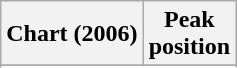<table class="wikitable sortable plainrowheaders" style="text-align:center">
<tr>
<th>Chart (2006)</th>
<th>Peak<br>position</th>
</tr>
<tr>
</tr>
<tr>
</tr>
</table>
